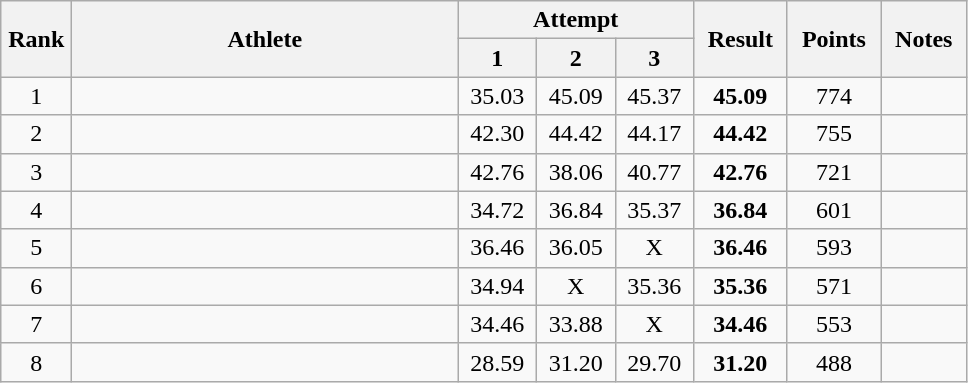<table class="wikitable" style="text-align:center">
<tr>
<th rowspan=2 width=40>Rank</th>
<th rowspan=2 width=250>Athlete</th>
<th colspan=3>Attempt</th>
<th rowspan=2 width=55>Result</th>
<th rowspan=2 width=55>Points</th>
<th rowspan=2 width=50>Notes</th>
</tr>
<tr>
<th width=45>1</th>
<th width=45>2</th>
<th width=45>3</th>
</tr>
<tr>
<td>1</td>
<td align=left></td>
<td>35.03</td>
<td>45.09</td>
<td>45.37</td>
<td><strong>45.09</strong></td>
<td>774</td>
<td></td>
</tr>
<tr>
<td>2</td>
<td align=left></td>
<td>42.30</td>
<td>44.42</td>
<td>44.17</td>
<td><strong>44.42</strong></td>
<td>755</td>
<td></td>
</tr>
<tr>
<td>3</td>
<td align=left></td>
<td>42.76</td>
<td>38.06</td>
<td>40.77</td>
<td><strong>42.76</strong></td>
<td>721</td>
<td></td>
</tr>
<tr>
<td>4</td>
<td align=left></td>
<td>34.72</td>
<td>36.84</td>
<td>35.37</td>
<td><strong>36.84</strong></td>
<td>601</td>
<td></td>
</tr>
<tr>
<td>5</td>
<td align=left></td>
<td>36.46</td>
<td>36.05</td>
<td>X</td>
<td><strong>36.46</strong></td>
<td>593</td>
<td></td>
</tr>
<tr>
<td>6</td>
<td align=left></td>
<td>34.94</td>
<td>X</td>
<td>35.36</td>
<td><strong>35.36</strong></td>
<td>571</td>
<td></td>
</tr>
<tr>
<td>7</td>
<td align=left></td>
<td>34.46</td>
<td>33.88</td>
<td>X</td>
<td><strong>34.46</strong></td>
<td>553</td>
<td></td>
</tr>
<tr>
<td>8</td>
<td align=left></td>
<td>28.59</td>
<td>31.20</td>
<td>29.70</td>
<td><strong>31.20</strong></td>
<td>488</td>
<td></td>
</tr>
</table>
